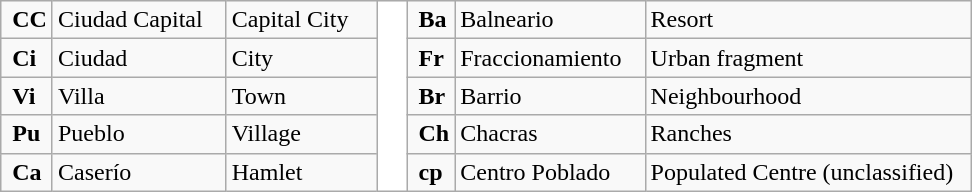<table class="wikitable">
<tr>
<td> <strong>CC</strong></td>
<td>Ciudad Capital   </td>
<td>Capital City    </td>
<td rowspan="5" style="background-color: white;">   </td>
<td> <strong>Ba</strong></td>
<td>Balneario</td>
<td>Resort</td>
</tr>
<tr>
<td> <strong>Ci</strong></td>
<td>Ciudad</td>
<td>City</td>
<td> <strong>Fr</strong></td>
<td>Fraccionamiento   </td>
<td>Urban fragment</td>
</tr>
<tr>
<td> <strong>Vi</strong></td>
<td>Villa</td>
<td>Town</td>
<td> <strong>Br</strong></td>
<td>Barrio</td>
<td>Neighbourhood</td>
</tr>
<tr>
<td> <strong>Pu</strong></td>
<td>Pueblo</td>
<td>Village</td>
<td> <strong>Ch</strong></td>
<td>Chacras</td>
<td>Ranches</td>
</tr>
<tr>
<td> <strong>Ca</strong></td>
<td>Caserío</td>
<td>Hamlet</td>
<td> <strong>cp</strong></td>
<td>Centro Poblado</td>
<td>Populated Centre (unclassified)  </td>
</tr>
</table>
